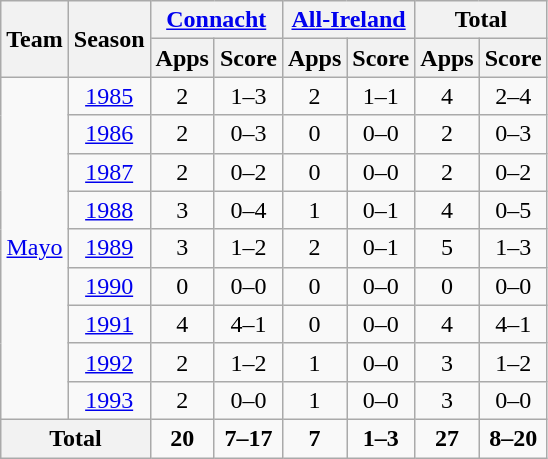<table class="wikitable" style="text-align:center">
<tr>
<th rowspan="2">Team</th>
<th rowspan="2">Season</th>
<th colspan="2"><a href='#'>Connacht</a></th>
<th colspan="2"><a href='#'>All-Ireland</a></th>
<th colspan="2">Total</th>
</tr>
<tr>
<th>Apps</th>
<th>Score</th>
<th>Apps</th>
<th>Score</th>
<th>Apps</th>
<th>Score</th>
</tr>
<tr>
<td rowspan="9"><a href='#'>Mayo</a></td>
<td><a href='#'>1985</a></td>
<td>2</td>
<td>1–3</td>
<td>2</td>
<td>1–1</td>
<td>4</td>
<td>2–4</td>
</tr>
<tr>
<td><a href='#'>1986</a></td>
<td>2</td>
<td>0–3</td>
<td>0</td>
<td>0–0</td>
<td>2</td>
<td>0–3</td>
</tr>
<tr>
<td><a href='#'>1987</a></td>
<td>2</td>
<td>0–2</td>
<td>0</td>
<td>0–0</td>
<td>2</td>
<td>0–2</td>
</tr>
<tr>
<td><a href='#'>1988</a></td>
<td>3</td>
<td>0–4</td>
<td>1</td>
<td>0–1</td>
<td>4</td>
<td>0–5</td>
</tr>
<tr>
<td><a href='#'>1989</a></td>
<td>3</td>
<td>1–2</td>
<td>2</td>
<td>0–1</td>
<td>5</td>
<td>1–3</td>
</tr>
<tr>
<td><a href='#'>1990</a></td>
<td>0</td>
<td>0–0</td>
<td>0</td>
<td>0–0</td>
<td>0</td>
<td>0–0</td>
</tr>
<tr>
<td><a href='#'>1991</a></td>
<td>4</td>
<td>4–1</td>
<td>0</td>
<td>0–0</td>
<td>4</td>
<td>4–1</td>
</tr>
<tr>
<td><a href='#'>1992</a></td>
<td>2</td>
<td>1–2</td>
<td>1</td>
<td>0–0</td>
<td>3</td>
<td>1–2</td>
</tr>
<tr>
<td><a href='#'>1993</a></td>
<td>2</td>
<td>0–0</td>
<td>1</td>
<td>0–0</td>
<td>3</td>
<td>0–0</td>
</tr>
<tr>
<th colspan="2">Total</th>
<td><strong>20</strong></td>
<td><strong>7–17</strong></td>
<td><strong>7</strong></td>
<td><strong>1–3</strong></td>
<td><strong>27</strong></td>
<td><strong>8–20</strong></td>
</tr>
</table>
